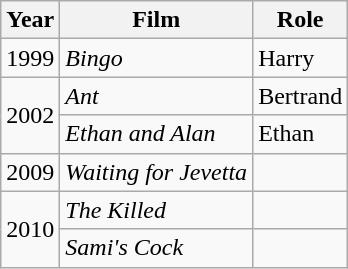<table class="wikitable sortable">
<tr>
<th>Year</th>
<th>Film</th>
<th>Role</th>
</tr>
<tr>
<td>1999</td>
<td><em>Bingo</em></td>
<td>Harry</td>
</tr>
<tr>
<td rowspan="2">2002</td>
<td><em>Ant</em></td>
<td>Bertrand</td>
</tr>
<tr>
<td><em>Ethan and Alan</em></td>
<td>Ethan</td>
</tr>
<tr>
<td>2009</td>
<td><em>Waiting for Jevetta</em></td>
<td></td>
</tr>
<tr>
<td rowspan="2">2010</td>
<td><em>The Killed</em></td>
<td></td>
</tr>
<tr>
<td><em>Sami's Cock</em></td>
<td></td>
</tr>
</table>
